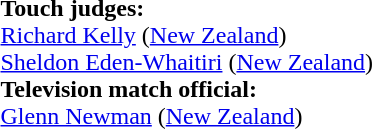<table style="width:100%; font-size:100%;">
<tr>
<td><br><strong>Touch judges:</strong>
<br><a href='#'>Richard Kelly</a> (<a href='#'>New Zealand</a>)
<br><a href='#'>Sheldon Eden-Whaitiri</a> (<a href='#'>New Zealand</a>)
<br><strong>Television match official:</strong>
<br><a href='#'>Glenn Newman</a> (<a href='#'>New Zealand</a>)</td>
</tr>
</table>
